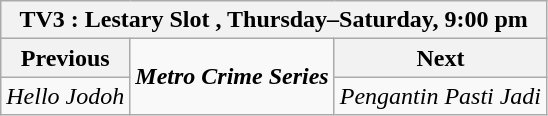<table class="wikitable">
<tr>
<th colspan="3">TV3 : Lestary Slot , Thursday–Saturday, 9:00 pm</th>
</tr>
<tr>
<th>Previous</th>
<td rowspan="2"><strong><em>Metro Crime Series</em></strong></td>
<th>Next</th>
</tr>
<tr>
<td><em>Hello</em> <em>Jodoh</em></td>
<td><em>Pengantin Pasti Jadi</em></td>
</tr>
</table>
